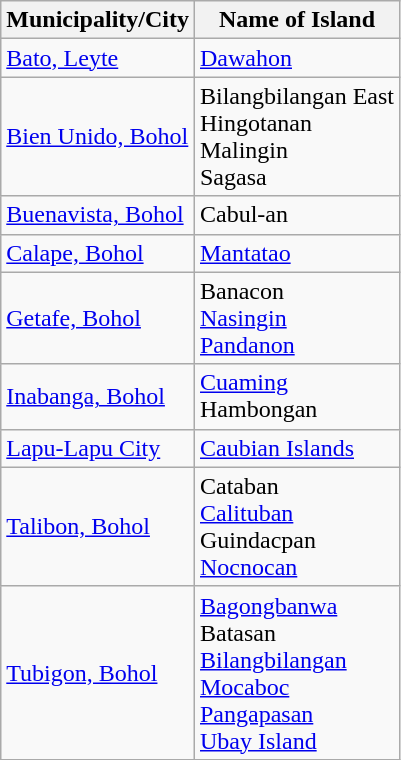<table class="wikitable">
<tr>
<th>Municipality/City</th>
<th>Name of Island</th>
</tr>
<tr>
<td><a href='#'>Bato, Leyte</a></td>
<td><a href='#'>Dawahon</a></td>
</tr>
<tr>
<td><a href='#'>Bien Unido, Bohol</a></td>
<td>Bilangbilangan East <br> Hingotanan <br> Malingin <br> Sagasa</td>
</tr>
<tr>
<td><a href='#'>Buenavista, Bohol</a></td>
<td>Cabul-an</td>
</tr>
<tr>
<td><a href='#'>Calape, Bohol</a></td>
<td><a href='#'>Mantatao</a></td>
</tr>
<tr>
<td><a href='#'>Getafe, Bohol</a></td>
<td>Banacon <br> <a href='#'>Nasingin</a> <br> <a href='#'>Pandanon</a></td>
</tr>
<tr>
<td><a href='#'>Inabanga, Bohol</a></td>
<td><a href='#'>Cuaming</a> <br> Hambongan</td>
</tr>
<tr>
<td><a href='#'>Lapu-Lapu City</a></td>
<td><a href='#'>Caubian Islands</a></td>
</tr>
<tr>
<td><a href='#'>Talibon, Bohol</a></td>
<td>Cataban <br> <a href='#'>Calituban</a> <br> Guindacpan <br> <a href='#'>Nocnocan</a></td>
</tr>
<tr>
<td><a href='#'>Tubigon, Bohol</a></td>
<td><a href='#'>Bagongbanwa</a> <br> Batasan <br> <a href='#'>Bilangbilangan</a> <br> <a href='#'>Mocaboc</a> <br> <a href='#'>Pangapasan</a> <br> <a href='#'>Ubay Island</a></td>
</tr>
</table>
